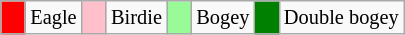<table class="wikitable" span = 50 style="font-size:85%">
<tr>
<td style="background: Red;" width=10></td>
<td>Eagle</td>
<td style="background: Pink;" width=10></td>
<td>Birdie</td>
<td style="background: PaleGreen;" width=10></td>
<td>Bogey</td>
<td style="background: Green;" width=10></td>
<td>Double bogey</td>
</tr>
</table>
